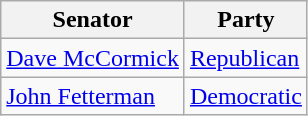<table class="wikitable">
<tr>
<th>Senator</th>
<th>Party</th>
</tr>
<tr>
<td><a href='#'>Dave McCormick</a></td>
<td><a href='#'>Republican</a></td>
</tr>
<tr>
<td><a href='#'>John Fetterman</a></td>
<td><a href='#'>Democratic</a></td>
</tr>
</table>
